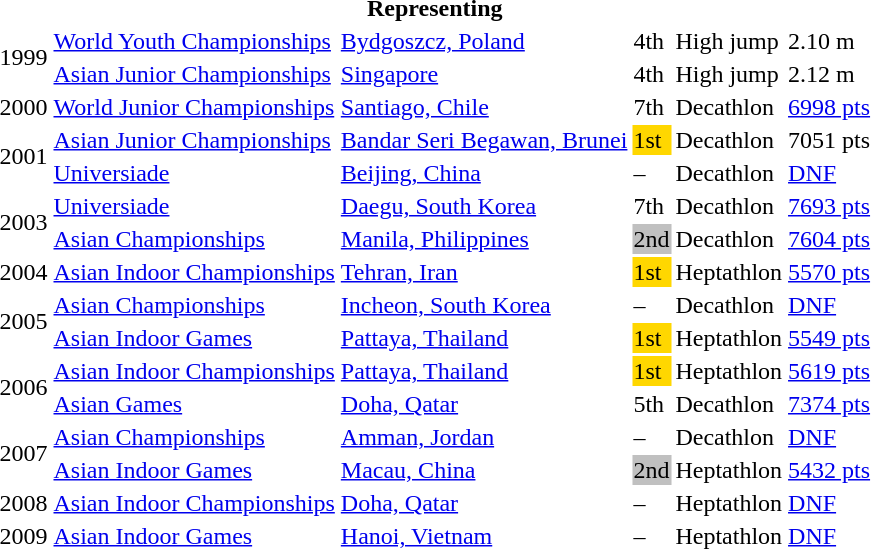<table>
<tr>
<th colspan="6">Representing </th>
</tr>
<tr>
<td rowspan=2>1999</td>
<td><a href='#'>World Youth Championships</a></td>
<td><a href='#'>Bydgoszcz, Poland</a></td>
<td>4th</td>
<td>High jump</td>
<td>2.10 m</td>
</tr>
<tr>
<td><a href='#'>Asian Junior Championships</a></td>
<td><a href='#'>Singapore</a></td>
<td>4th</td>
<td>High jump</td>
<td>2.12 m</td>
</tr>
<tr>
<td>2000</td>
<td><a href='#'>World Junior Championships</a></td>
<td><a href='#'>Santiago, Chile</a></td>
<td>7th</td>
<td>Decathlon</td>
<td><a href='#'>6998 pts</a></td>
</tr>
<tr>
<td rowspan=2>2001</td>
<td><a href='#'>Asian Junior Championships</a></td>
<td><a href='#'>Bandar Seri Begawan, Brunei</a></td>
<td bgcolor=gold>1st</td>
<td>Decathlon</td>
<td>7051 pts</td>
</tr>
<tr>
<td><a href='#'>Universiade</a></td>
<td><a href='#'>Beijing, China</a></td>
<td>–</td>
<td>Decathlon</td>
<td><a href='#'>DNF</a></td>
</tr>
<tr>
<td rowspan=2>2003</td>
<td><a href='#'>Universiade</a></td>
<td><a href='#'>Daegu, South Korea</a></td>
<td>7th</td>
<td>Decathlon</td>
<td><a href='#'>7693 pts</a></td>
</tr>
<tr>
<td><a href='#'>Asian Championships</a></td>
<td><a href='#'>Manila, Philippines</a></td>
<td bgcolor=silver>2nd</td>
<td>Decathlon</td>
<td><a href='#'>7604 pts</a></td>
</tr>
<tr>
<td>2004</td>
<td><a href='#'>Asian Indoor Championships</a></td>
<td><a href='#'>Tehran, Iran</a></td>
<td bgcolor=gold>1st</td>
<td>Heptathlon</td>
<td><a href='#'>5570 pts</a></td>
</tr>
<tr>
<td rowspan=2>2005</td>
<td><a href='#'>Asian Championships</a></td>
<td><a href='#'>Incheon, South Korea</a></td>
<td>–</td>
<td>Decathlon</td>
<td><a href='#'>DNF</a></td>
</tr>
<tr>
<td><a href='#'>Asian Indoor Games</a></td>
<td><a href='#'>Pattaya, Thailand</a></td>
<td bgcolor=gold>1st</td>
<td>Heptathlon</td>
<td><a href='#'>5549 pts</a></td>
</tr>
<tr>
<td rowspan=2>2006</td>
<td><a href='#'>Asian Indoor Championships</a></td>
<td><a href='#'>Pattaya, Thailand</a></td>
<td bgcolor=gold>1st</td>
<td>Heptathlon</td>
<td><a href='#'>5619 pts</a></td>
</tr>
<tr>
<td><a href='#'>Asian Games</a></td>
<td><a href='#'>Doha, Qatar</a></td>
<td>5th</td>
<td>Decathlon</td>
<td><a href='#'>7374 pts</a></td>
</tr>
<tr>
<td rowspan=2>2007</td>
<td><a href='#'>Asian Championships</a></td>
<td><a href='#'>Amman, Jordan</a></td>
<td>–</td>
<td>Decathlon</td>
<td><a href='#'>DNF</a></td>
</tr>
<tr>
<td><a href='#'>Asian Indoor Games</a></td>
<td><a href='#'>Macau, China</a></td>
<td bgcolor=silver>2nd</td>
<td>Heptathlon</td>
<td><a href='#'>5432 pts</a></td>
</tr>
<tr>
<td>2008</td>
<td><a href='#'>Asian Indoor Championships</a></td>
<td><a href='#'>Doha, Qatar</a></td>
<td>–</td>
<td>Heptathlon</td>
<td><a href='#'>DNF</a></td>
</tr>
<tr>
<td>2009</td>
<td><a href='#'>Asian Indoor Games</a></td>
<td><a href='#'>Hanoi, Vietnam</a></td>
<td>–</td>
<td>Heptathlon</td>
<td><a href='#'>DNF</a></td>
</tr>
</table>
